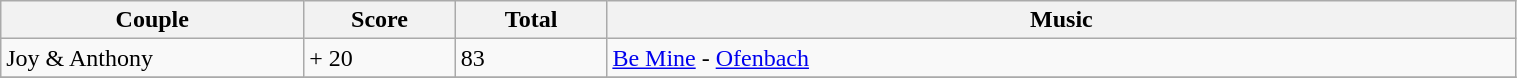<table class="wikitable" style="width:80%;">
<tr>
<th style="width:20%;">Couple</th>
<th style="width:10%;">Score</th>
<th style="width:10%;">Total</th>
<th style="width:60%;">Music</th>
</tr>
<tr>
<td>Joy & Anthony</td>
<td>+ 20</td>
<td>83</td>
<td><a href='#'>Be Mine</a> - <a href='#'>Ofenbach</a></td>
</tr>
<tr>
</tr>
</table>
